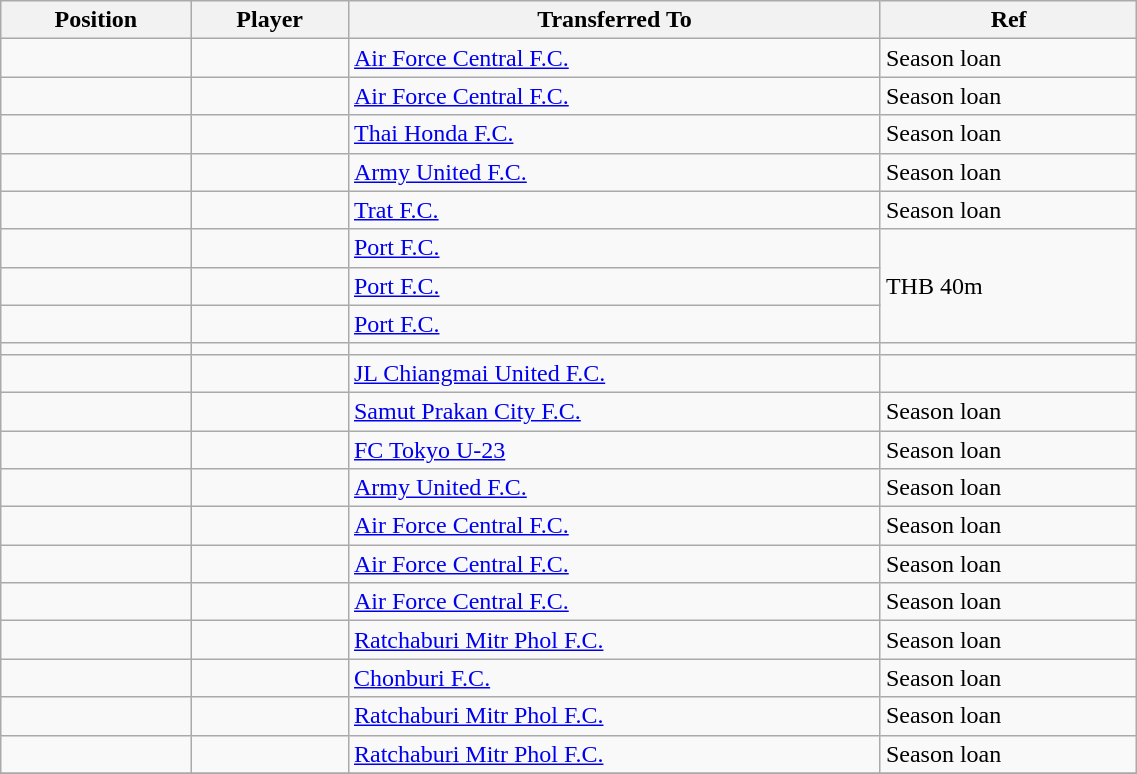<table class="wikitable sortable" style="width:60%; text-align:center; font-size:100%; text-align:left;">
<tr>
<th>Position</th>
<th>Player</th>
<th>Transferred To</th>
<th>Ref</th>
</tr>
<tr>
<td></td>
<td></td>
<td> <a href='#'>Air Force Central F.C.</a></td>
<td>Season loan</td>
</tr>
<tr>
<td></td>
<td></td>
<td> <a href='#'>Air Force Central F.C.</a></td>
<td>Season loan</td>
</tr>
<tr>
<td></td>
<td></td>
<td> <a href='#'>Thai Honda F.C.</a></td>
<td>Season loan</td>
</tr>
<tr>
<td></td>
<td></td>
<td> <a href='#'>Army United F.C.</a></td>
<td>Season loan</td>
</tr>
<tr>
<td></td>
<td></td>
<td> <a href='#'>Trat F.C.</a></td>
<td>Season loan</td>
</tr>
<tr>
<td></td>
<td></td>
<td> <a href='#'>Port F.C.</a></td>
<td rowspan=3>THB 40m  </td>
</tr>
<tr>
<td></td>
<td></td>
<td> <a href='#'>Port F.C.</a></td>
</tr>
<tr>
<td></td>
<td></td>
<td> <a href='#'>Port F.C.</a></td>
</tr>
<tr>
<td></td>
<td></td>
<td></td>
<td></td>
</tr>
<tr>
<td></td>
<td></td>
<td> <a href='#'>JL Chiangmai United F.C.</a></td>
<td></td>
</tr>
<tr>
<td></td>
<td></td>
<td> <a href='#'>Samut Prakan City F.C.</a></td>
<td>Season loan</td>
</tr>
<tr>
<td></td>
<td></td>
<td> <a href='#'>FC Tokyo U-23</a></td>
<td>Season loan </td>
</tr>
<tr>
<td></td>
<td></td>
<td> <a href='#'>Army United F.C.</a></td>
<td>Season loan</td>
</tr>
<tr>
<td></td>
<td></td>
<td> <a href='#'>Air Force Central F.C.</a></td>
<td>Season loan</td>
</tr>
<tr>
<td></td>
<td></td>
<td> <a href='#'>Air Force Central F.C.</a></td>
<td>Season loan</td>
</tr>
<tr>
<td></td>
<td></td>
<td> <a href='#'>Air Force Central F.C.</a></td>
<td>Season loan</td>
</tr>
<tr>
<td></td>
<td></td>
<td> <a href='#'>Ratchaburi Mitr Phol F.C.</a></td>
<td>Season loan</td>
</tr>
<tr>
<td></td>
<td></td>
<td> <a href='#'>Chonburi F.C.</a></td>
<td>Season loan </td>
</tr>
<tr>
<td></td>
<td></td>
<td> <a href='#'>Ratchaburi Mitr Phol F.C.</a></td>
<td>Season loan</td>
</tr>
<tr>
<td></td>
<td></td>
<td> <a href='#'>Ratchaburi Mitr Phol F.C.</a></td>
<td>Season loan</td>
</tr>
<tr>
</tr>
</table>
